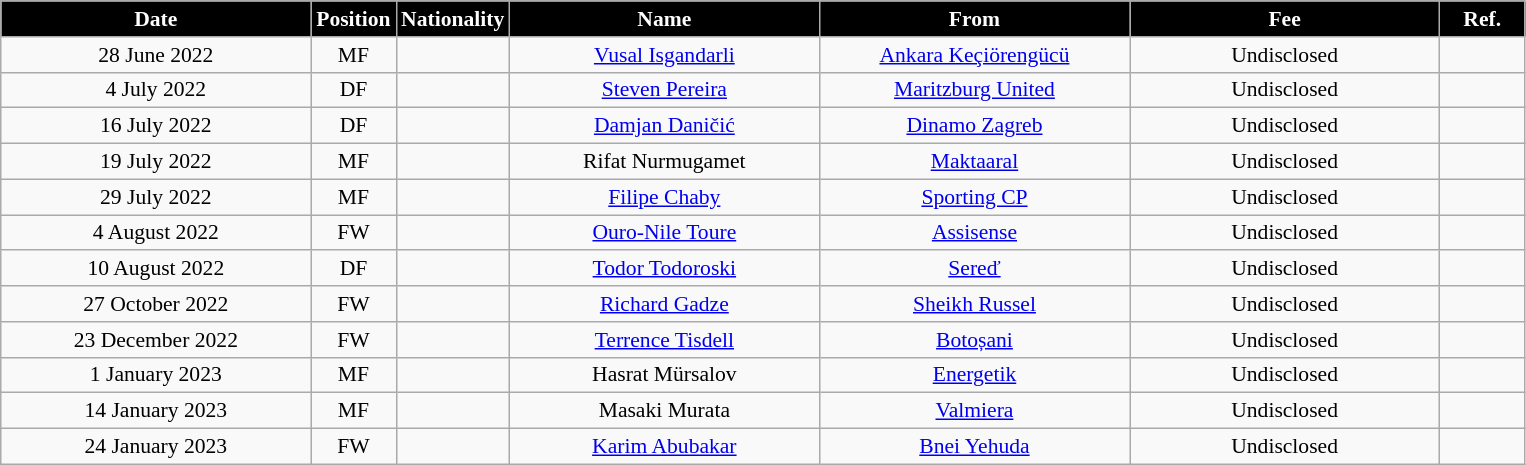<table class="wikitable"  style="text-align:center; font-size:90%; ">
<tr>
<th style="background:#000000; color:#FFFFFF; width:200px;">Date</th>
<th style="background:#000000; color:#FFFFFF; width:50px;">Position</th>
<th style="background:#000000; color:#FFFFFF; width:50px;">Nationality</th>
<th style="background:#000000; color:#FFFFFF; width:200px;">Name</th>
<th style="background:#000000; color:#FFFFFF; width:200px;">From</th>
<th style="background:#000000; color:#FFFFFF; width:200px;">Fee</th>
<th style="background:#000000; color:#FFFFFF; width:50px;">Ref.</th>
</tr>
<tr>
<td>28 June 2022</td>
<td>MF</td>
<td></td>
<td><a href='#'>Vusal Isgandarli</a></td>
<td><a href='#'>Ankara Keçiörengücü</a></td>
<td>Undisclosed</td>
<td></td>
</tr>
<tr>
<td>4 July 2022</td>
<td>DF</td>
<td></td>
<td><a href='#'>Steven Pereira</a></td>
<td><a href='#'>Maritzburg United</a></td>
<td>Undisclosed</td>
<td></td>
</tr>
<tr>
<td>16 July 2022</td>
<td>DF</td>
<td></td>
<td><a href='#'>Damjan Daničić</a></td>
<td><a href='#'>Dinamo Zagreb</a></td>
<td>Undisclosed</td>
<td></td>
</tr>
<tr>
<td>19 July 2022</td>
<td>MF</td>
<td></td>
<td>Rifat Nurmugamet</td>
<td><a href='#'>Maktaaral</a></td>
<td>Undisclosed</td>
<td></td>
</tr>
<tr>
<td>29 July 2022</td>
<td>MF</td>
<td></td>
<td><a href='#'>Filipe Chaby</a></td>
<td><a href='#'>Sporting CP</a></td>
<td>Undisclosed</td>
<td></td>
</tr>
<tr>
<td>4 August 2022</td>
<td>FW</td>
<td></td>
<td><a href='#'>Ouro-Nile Toure</a></td>
<td><a href='#'>Assisense</a></td>
<td>Undisclosed</td>
<td></td>
</tr>
<tr>
<td>10 August 2022</td>
<td>DF</td>
<td></td>
<td><a href='#'>Todor Todoroski</a></td>
<td><a href='#'>Sereď</a></td>
<td>Undisclosed</td>
<td></td>
</tr>
<tr>
<td>27 October 2022</td>
<td>FW</td>
<td></td>
<td><a href='#'>Richard Gadze</a></td>
<td><a href='#'>Sheikh Russel</a></td>
<td>Undisclosed</td>
<td></td>
</tr>
<tr>
<td>23 December 2022</td>
<td>FW</td>
<td></td>
<td><a href='#'>Terrence Tisdell</a></td>
<td><a href='#'>Botoșani</a></td>
<td>Undisclosed</td>
<td></td>
</tr>
<tr>
<td>1 January 2023</td>
<td>MF</td>
<td></td>
<td>Hasrat Mürsalov</td>
<td><a href='#'>Energetik</a></td>
<td>Undisclosed</td>
<td></td>
</tr>
<tr>
<td>14 January 2023</td>
<td>MF</td>
<td></td>
<td>Masaki Murata</td>
<td><a href='#'>Valmiera</a></td>
<td>Undisclosed</td>
<td></td>
</tr>
<tr>
<td>24 January 2023</td>
<td>FW</td>
<td></td>
<td><a href='#'>Karim Abubakar</a></td>
<td><a href='#'>Bnei Yehuda</a></td>
<td>Undisclosed</td>
<td></td>
</tr>
</table>
